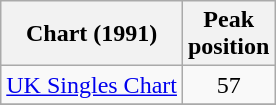<table class="wikitable sortable">
<tr>
<th>Chart (1991)</th>
<th>Peak<br>position</th>
</tr>
<tr>
<td><a href='#'>UK Singles Chart</a></td>
<td style="text-align:center;">57</td>
</tr>
<tr>
</tr>
</table>
